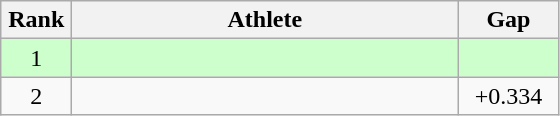<table class=wikitable style="text-align:center">
<tr>
<th width=40>Rank</th>
<th width=250>Athlete</th>
<th width=60>Gap</th>
</tr>
<tr bgcolor="ccffcc">
<td>1</td>
<td align=left></td>
<td></td>
</tr>
<tr>
<td>2</td>
<td align=left></td>
<td>+0.334</td>
</tr>
</table>
